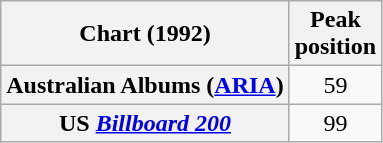<table class="wikitable sortable plainrowheaders">
<tr>
<th>Chart (1992)</th>
<th>Peak<br>position</th>
</tr>
<tr>
<th scope="row">Australian Albums (<a href='#'>ARIA</a>)</th>
<td align="center">59</td>
</tr>
<tr>
<th scope="row">US <em><a href='#'>Billboard 200</a></em></th>
<td align="center">99</td>
</tr>
</table>
